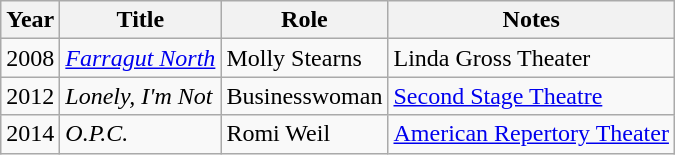<table class="wikitable sortable">
<tr>
<th>Year</th>
<th>Title</th>
<th>Role</th>
<th class="unsortable">Notes</th>
</tr>
<tr>
<td>2008</td>
<td><em><a href='#'>Farragut North</a></em></td>
<td>Molly Stearns</td>
<td>Linda Gross Theater</td>
</tr>
<tr>
<td>2012</td>
<td><em>Lonely, I'm Not</em></td>
<td>Businesswoman</td>
<td><a href='#'>Second Stage Theatre</a></td>
</tr>
<tr>
<td>2014</td>
<td><em>O.P.C.</em></td>
<td>Romi Weil</td>
<td><a href='#'>American Repertory Theater</a></td>
</tr>
</table>
